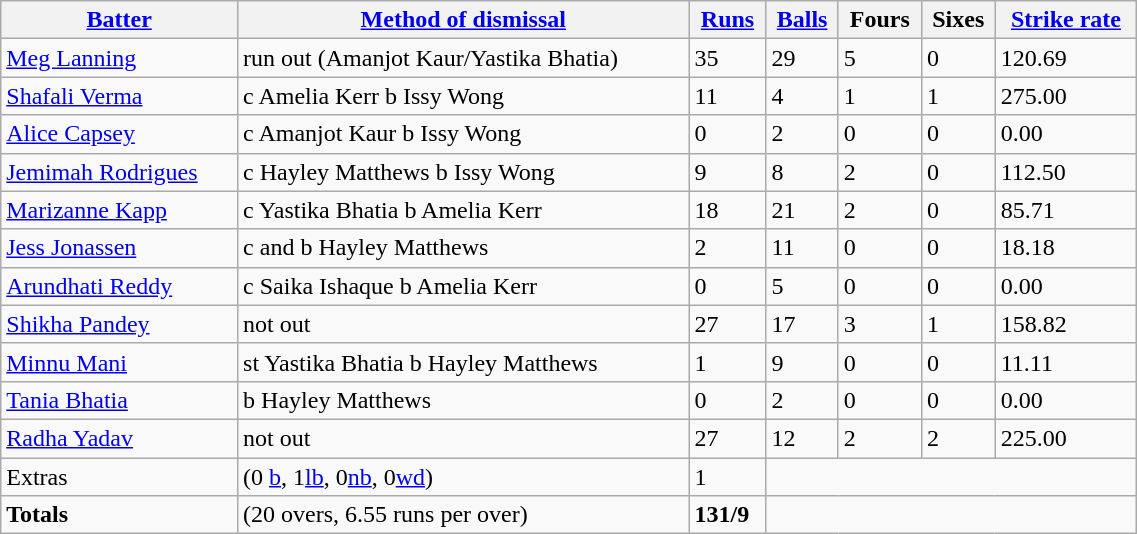<table class=wikitable style="width: 60%;">
<tr>
<th><a href='#'>Batter</a></th>
<th><a href='#'>Method of dismissal</a></th>
<th><a href='#'>Runs</a></th>
<th><a href='#'>Balls</a></th>
<th>Fours</th>
<th>Sixes</th>
<th><a href='#'>Strike rate</a></th>
</tr>
<tr>
<td><a href='#'>Meg Lanning</a></td>
<td>run out (Amanjot Kaur/Yastika Bhatia)</td>
<td>35</td>
<td>29</td>
<td>5</td>
<td>0</td>
<td>120.69</td>
</tr>
<tr>
<td><a href='#'>Shafali Verma</a></td>
<td>c Amelia Kerr b Issy Wong</td>
<td>11</td>
<td>4</td>
<td>1</td>
<td>1</td>
<td>275.00</td>
</tr>
<tr>
<td><a href='#'>Alice Capsey</a></td>
<td>c Amanjot Kaur b Issy Wong</td>
<td>0</td>
<td>2</td>
<td>0</td>
<td>0</td>
<td>0.00</td>
</tr>
<tr>
<td><a href='#'>Jemimah Rodrigues</a></td>
<td>c Hayley Matthews b Issy Wong</td>
<td>9</td>
<td>8</td>
<td>2</td>
<td>0</td>
<td>112.50</td>
</tr>
<tr>
<td><a href='#'>Marizanne Kapp</a></td>
<td>c Yastika Bhatia b Amelia Kerr</td>
<td>18</td>
<td>21</td>
<td>2</td>
<td>0</td>
<td>85.71</td>
</tr>
<tr>
<td><a href='#'>Jess Jonassen</a></td>
<td>c and b Hayley Matthews</td>
<td>2</td>
<td>11</td>
<td>0</td>
<td>0</td>
<td>18.18</td>
</tr>
<tr>
<td><a href='#'>Arundhati Reddy</a></td>
<td>c Saika Ishaque b Amelia Kerr</td>
<td>0</td>
<td>5</td>
<td>0</td>
<td>0</td>
<td>0.00</td>
</tr>
<tr>
<td><a href='#'>Shikha Pandey</a></td>
<td>not out</td>
<td>27</td>
<td>17</td>
<td>3</td>
<td>1</td>
<td>158.82</td>
</tr>
<tr>
<td><a href='#'>Minnu Mani</a></td>
<td>st Yastika Bhatia b Hayley Matthews</td>
<td>1</td>
<td>9</td>
<td>0</td>
<td>0</td>
<td>11.11</td>
</tr>
<tr>
<td><a href='#'>Tania Bhatia</a></td>
<td>b Hayley Matthews</td>
<td>0</td>
<td>2</td>
<td>0</td>
<td>0</td>
<td>0.00</td>
</tr>
<tr>
<td><a href='#'>Radha Yadav</a></td>
<td>not out</td>
<td>27</td>
<td>12</td>
<td>2</td>
<td>2</td>
<td>225.00</td>
</tr>
<tr>
<td>Extras</td>
<td>(0 <a href='#'>b</a>, 1<a href='#'>lb</a>, 0<a href='#'>nb</a>, 0<a href='#'>wd</a>)</td>
<td>1</td>
<td colspan="4"></td>
</tr>
<tr>
<td><strong>Totals</strong></td>
<td>(20 overs, 6.55 runs per over)</td>
<td><strong>131/9</strong></td>
<td colspan="4"></td>
</tr>
</table>
